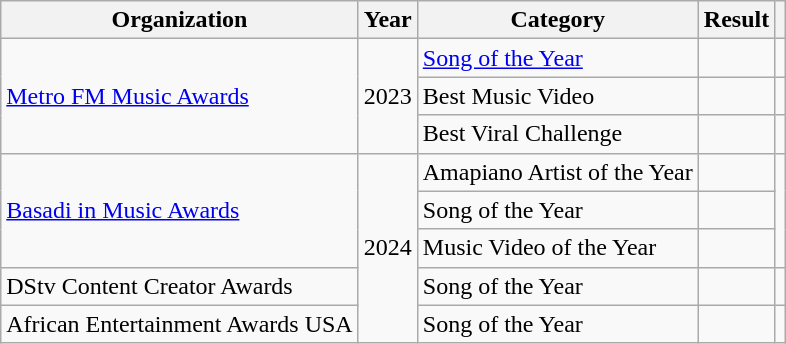<table class="wikitable sortable plainrowheaders" style="border:none; margin:0;">
<tr>
<th scope="col">Organization</th>
<th scope="col">Year</th>
<th scope="col">Category</th>
<th scope="col">Result</th>
<th class="unsortable" scope="col"></th>
</tr>
<tr>
<td scope="row" rowspan="3"><a href='#'>Metro FM Music Awards</a></td>
<td rowspan="3">2023</td>
<td><a href='#'>Song of the Year</a></td>
<td></td>
<td style="text-align:center"></td>
</tr>
<tr>
<td>Best Music Video</td>
<td></td>
<td style="text-align:center"></td>
</tr>
<tr>
<td>Best Viral Challenge</td>
<td></td>
<td style="text-align:center"></td>
</tr>
<tr>
<td scope="row" rowspan=3><a href='#'>Basadi in Music Awards</a></td>
<td rowspan=5>2024</td>
<td>Amapiano Artist of the Year</td>
<td></td>
<td rowspan=3></td>
</tr>
<tr>
<td>Song of the Year</td>
<td></td>
</tr>
<tr>
<td>Music Video of the Year</td>
<td></td>
</tr>
<tr>
<td scope="row">DStv Content Creator Awards</td>
<td>Song of the Year</td>
<td></td>
<td></td>
</tr>
<tr>
<td scope="row">African Entertainment Awards USA</td>
<td>Song of the Year</td>
<td></td>
<td></td>
</tr>
</table>
